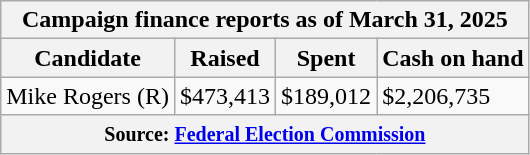<table class="wikitable sortable">
<tr>
<th colspan=4>Campaign finance reports as of March 31, 2025</th>
</tr>
<tr style="text-align:center;">
<th>Candidate</th>
<th>Raised</th>
<th>Spent</th>
<th>Cash on hand</th>
</tr>
<tr>
<td>Mike Rogers (R)</td>
<td>$473,413</td>
<td>$189,012</td>
<td>$2,206,735</td>
</tr>
<tr>
<th colspan="4"><small>Source: <a href='#'>Federal Election Commission</a></small></th>
</tr>
</table>
